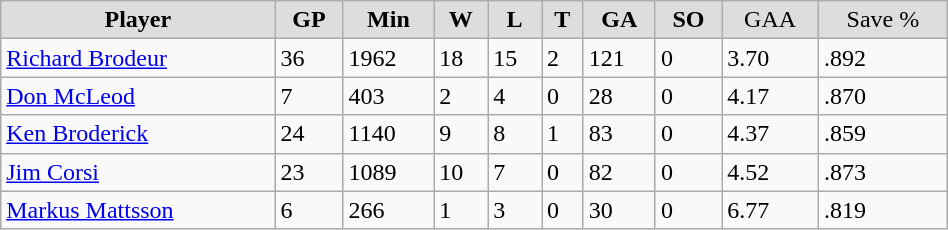<table class="wikitable" width="50%">
<tr align="center"  bgcolor="#dddddd">
<td><strong>Player</strong></td>
<td><strong>GP</strong></td>
<td><strong>Min</strong></td>
<td><strong>W</strong></td>
<td><strong>L</strong></td>
<td><strong>T</strong></td>
<td><strong>GA</strong></td>
<td><strong>SO</strong></td>
<td>GAA</td>
<td>Save %</td>
</tr>
<tr>
<td><a href='#'>Richard Brodeur</a></td>
<td>36</td>
<td>1962</td>
<td>18</td>
<td>15</td>
<td>2</td>
<td>121</td>
<td>0</td>
<td>3.70</td>
<td>.892</td>
</tr>
<tr>
<td><a href='#'>Don McLeod</a></td>
<td>7</td>
<td>403</td>
<td>2</td>
<td>4</td>
<td>0</td>
<td>28</td>
<td>0</td>
<td>4.17</td>
<td>.870</td>
</tr>
<tr>
<td><a href='#'>Ken Broderick</a></td>
<td>24</td>
<td>1140</td>
<td>9</td>
<td>8</td>
<td>1</td>
<td>83</td>
<td>0</td>
<td>4.37</td>
<td>.859</td>
</tr>
<tr>
<td><a href='#'>Jim Corsi</a></td>
<td>23</td>
<td>1089</td>
<td>10</td>
<td>7</td>
<td>0</td>
<td>82</td>
<td>0</td>
<td>4.52</td>
<td>.873</td>
</tr>
<tr>
<td><a href='#'>Markus Mattsson</a></td>
<td>6</td>
<td>266</td>
<td>1</td>
<td>3</td>
<td>0</td>
<td>30</td>
<td>0</td>
<td>6.77</td>
<td>.819</td>
</tr>
</table>
